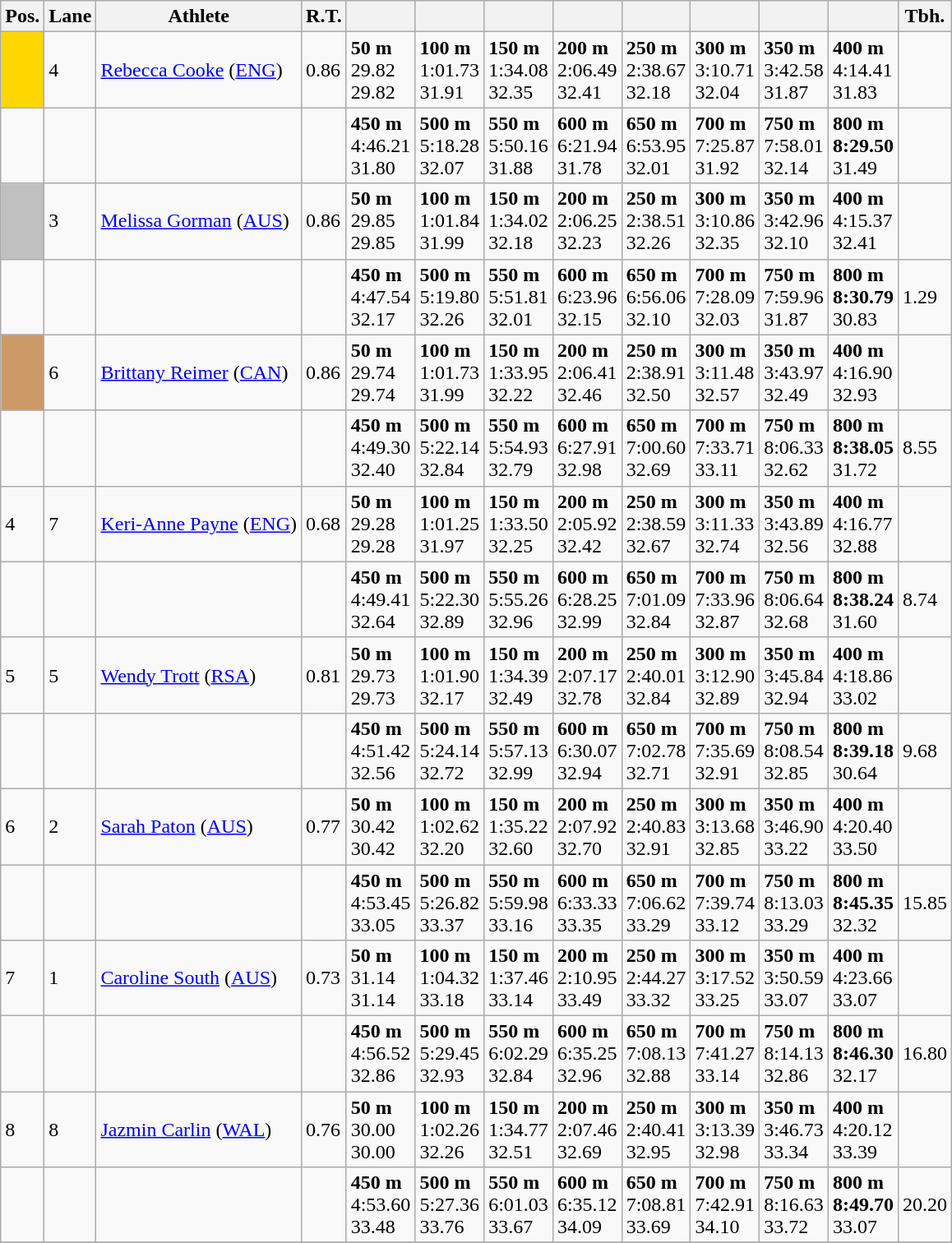<table class="wikitable">
<tr>
<th>Pos.</th>
<th>Lane</th>
<th>Athlete</th>
<th>R.T.</th>
<th></th>
<th></th>
<th></th>
<th></th>
<th></th>
<th></th>
<th></th>
<th></th>
<th>Tbh.</th>
</tr>
<tr>
<td style="text-align:center;background-color:gold;"></td>
<td>4</td>
<td> <a href='#'>Rebecca Cooke</a> (<a href='#'>ENG</a>)</td>
<td>0.86</td>
<td><strong>50 m</strong><br>29.82<br>29.82</td>
<td><strong>100 m</strong><br>1:01.73<br>31.91</td>
<td><strong>150 m</strong><br>1:34.08<br>32.35</td>
<td><strong>200 m</strong><br>2:06.49<br>32.41</td>
<td><strong>250 m</strong><br>2:38.67<br>32.18</td>
<td><strong>300 m</strong><br>3:10.71<br>32.04</td>
<td><strong>350 m</strong><br>3:42.58<br>31.87</td>
<td><strong>400 m</strong><br>4:14.41<br>31.83</td>
<td></td>
</tr>
<tr>
<td></td>
<td></td>
<td></td>
<td></td>
<td><strong>450 m</strong><br>4:46.21<br>31.80</td>
<td><strong>500 m</strong><br>5:18.28<br>32.07</td>
<td><strong>550 m</strong><br>5:50.16<br>31.88</td>
<td><strong>600 m</strong><br>6:21.94<br>31.78</td>
<td><strong>650 m</strong><br>6:53.95<br>32.01</td>
<td><strong>700 m</strong><br>7:25.87<br>31.92</td>
<td><strong>750 m</strong><br>7:58.01<br>32.14</td>
<td><strong>800 m</strong><br><strong>8:29.50</strong><br>31.49</td>
<td> </td>
</tr>
<tr>
<td style="text-align:center;background-color:silver;"></td>
<td>3</td>
<td> <a href='#'>Melissa Gorman</a> (<a href='#'>AUS</a>)</td>
<td>0.86</td>
<td><strong>50 m</strong><br>29.85<br>29.85</td>
<td><strong>100 m</strong><br>1:01.84<br>31.99</td>
<td><strong>150 m</strong><br>1:34.02<br>32.18</td>
<td><strong>200 m</strong><br>2:06.25<br>32.23</td>
<td><strong>250 m</strong><br>2:38.51<br>32.26</td>
<td><strong>300 m</strong><br>3:10.86<br>32.35</td>
<td><strong>350 m</strong><br>3:42.96<br>32.10</td>
<td><strong>400 m</strong><br>4:15.37<br>32.41</td>
<td></td>
</tr>
<tr>
<td></td>
<td></td>
<td></td>
<td></td>
<td><strong>450 m</strong><br>4:47.54<br>32.17</td>
<td><strong>500 m</strong><br>5:19.80<br>32.26</td>
<td><strong>550 m</strong><br>5:51.81<br>32.01</td>
<td><strong>600 m</strong><br>6:23.96<br>32.15</td>
<td><strong>650 m</strong><br>6:56.06<br>32.10</td>
<td><strong>700 m</strong><br>7:28.09<br>32.03</td>
<td><strong>750 m</strong><br>7:59.96<br>31.87</td>
<td><strong>800 m</strong><br><strong>8:30.79</strong><br>30.83</td>
<td>1.29</td>
</tr>
<tr>
<td style="text-align:center;background-color:#cc9966;"></td>
<td>6</td>
<td> <a href='#'>Brittany Reimer</a> (<a href='#'>CAN</a>)</td>
<td>0.86</td>
<td><strong>50 m</strong><br>29.74<br>29.74</td>
<td><strong>100 m</strong><br>1:01.73<br>31.99</td>
<td><strong>150 m</strong><br>1:33.95<br>32.22</td>
<td><strong>200 m</strong><br>2:06.41<br>32.46</td>
<td><strong>250 m</strong><br>2:38.91<br>32.50</td>
<td><strong>300 m</strong><br>3:11.48<br>32.57</td>
<td><strong>350 m</strong><br>3:43.97<br>32.49</td>
<td><strong>400 m</strong><br>4:16.90<br>32.93</td>
<td></td>
</tr>
<tr>
<td></td>
<td></td>
<td></td>
<td></td>
<td><strong>450 m</strong><br>4:49.30<br>32.40</td>
<td><strong>500 m</strong><br>5:22.14<br>32.84</td>
<td><strong>550 m</strong><br>5:54.93<br>32.79</td>
<td><strong>600 m</strong><br>6:27.91<br>32.98</td>
<td><strong>650 m</strong><br>7:00.60<br>32.69</td>
<td><strong>700 m</strong><br>7:33.71<br>33.11</td>
<td><strong>750 m</strong><br>8:06.33<br>32.62</td>
<td><strong>800 m</strong><br><strong>8:38.05</strong><br>31.72</td>
<td>8.55</td>
</tr>
<tr>
<td>4</td>
<td>7</td>
<td> <a href='#'>Keri-Anne Payne</a> (<a href='#'>ENG</a>)</td>
<td>0.68</td>
<td><strong>50 m</strong><br>29.28<br>29.28</td>
<td><strong>100 m</strong><br>1:01.25<br>31.97</td>
<td><strong>150 m</strong><br>1:33.50<br>32.25</td>
<td><strong>200 m</strong><br>2:05.92<br>32.42</td>
<td><strong>250 m</strong><br>2:38.59<br>32.67</td>
<td><strong>300 m</strong><br>3:11.33<br>32.74</td>
<td><strong>350 m</strong><br>3:43.89<br>32.56</td>
<td><strong>400 m</strong><br>4:16.77<br>32.88</td>
<td></td>
</tr>
<tr>
<td></td>
<td></td>
<td></td>
<td></td>
<td><strong>450 m</strong><br>4:49.41<br>32.64</td>
<td><strong>500 m</strong><br>5:22.30<br>32.89</td>
<td><strong>550 m</strong><br>5:55.26<br>32.96</td>
<td><strong>600 m</strong><br>6:28.25<br>32.99</td>
<td><strong>650 m</strong><br>7:01.09<br>32.84</td>
<td><strong>700 m</strong><br>7:33.96<br>32.87</td>
<td><strong>750 m</strong><br>8:06.64<br>32.68</td>
<td><strong>800 m</strong><br><strong>8:38.24</strong><br>31.60</td>
<td>8.74</td>
</tr>
<tr>
<td>5</td>
<td>5</td>
<td> <a href='#'>Wendy Trott</a> (<a href='#'>RSA</a>)</td>
<td>0.81</td>
<td><strong>50 m</strong><br>29.73<br>29.73</td>
<td><strong>100 m</strong><br>1:01.90<br>32.17</td>
<td><strong>150 m</strong><br>1:34.39<br>32.49</td>
<td><strong>200 m</strong><br>2:07.17<br>32.78</td>
<td><strong>250 m</strong><br>2:40.01<br>32.84</td>
<td><strong>300 m</strong><br>3:12.90<br>32.89</td>
<td><strong>350 m</strong><br>3:45.84<br>32.94</td>
<td><strong>400 m</strong><br>4:18.86<br>33.02</td>
<td></td>
</tr>
<tr>
<td></td>
<td></td>
<td></td>
<td></td>
<td><strong>450 m</strong><br>4:51.42<br>32.56</td>
<td><strong>500 m</strong><br>5:24.14<br>32.72</td>
<td><strong>550 m</strong><br>5:57.13<br>32.99</td>
<td><strong>600 m</strong><br>6:30.07<br>32.94</td>
<td><strong>650 m</strong><br>7:02.78<br>32.71</td>
<td><strong>700 m</strong><br>7:35.69<br>32.91</td>
<td><strong>750 m</strong><br>8:08.54<br>32.85</td>
<td><strong>800 m</strong><br><strong>8:39.18</strong><br>30.64</td>
<td>9.68</td>
</tr>
<tr>
<td>6</td>
<td>2</td>
<td> <a href='#'>Sarah Paton</a> (<a href='#'>AUS</a>)</td>
<td>0.77</td>
<td><strong>50 m</strong><br>30.42<br>30.42</td>
<td><strong>100 m</strong><br>1:02.62<br>32.20</td>
<td><strong>150 m</strong><br>1:35.22<br>32.60</td>
<td><strong>200 m</strong><br>2:07.92<br>32.70</td>
<td><strong>250 m</strong><br>2:40.83<br>32.91</td>
<td><strong>300 m</strong><br>3:13.68<br>32.85</td>
<td><strong>350 m</strong><br>3:46.90<br>33.22</td>
<td><strong>400 m</strong><br>4:20.40<br>33.50</td>
<td></td>
</tr>
<tr>
<td></td>
<td></td>
<td></td>
<td></td>
<td><strong>450 m</strong><br>4:53.45<br>33.05</td>
<td><strong>500 m</strong><br>5:26.82<br>33.37</td>
<td><strong>550 m</strong><br>5:59.98<br>33.16</td>
<td><strong>600 m</strong><br>6:33.33<br>33.35</td>
<td><strong>650 m</strong><br>7:06.62<br>33.29</td>
<td><strong>700 m</strong><br>7:39.74<br>33.12</td>
<td><strong>750 m</strong><br>8:13.03<br>33.29</td>
<td><strong>800 m</strong><br><strong>8:45.35</strong><br>32.32</td>
<td>15.85</td>
</tr>
<tr>
<td>7</td>
<td>1</td>
<td> <a href='#'>Caroline South</a> (<a href='#'>AUS</a>)</td>
<td>0.73</td>
<td><strong>50 m</strong><br>31.14<br>31.14</td>
<td><strong>100 m</strong><br>1:04.32<br>33.18</td>
<td><strong>150 m</strong><br>1:37.46<br>33.14</td>
<td><strong>200 m</strong><br>2:10.95<br>33.49</td>
<td><strong>250 m</strong><br>2:44.27<br>33.32</td>
<td><strong>300 m</strong><br>3:17.52<br>33.25</td>
<td><strong>350 m</strong><br>3:50.59<br>33.07</td>
<td><strong>400 m</strong><br>4:23.66<br>33.07</td>
<td></td>
</tr>
<tr>
<td></td>
<td></td>
<td></td>
<td></td>
<td><strong>450 m</strong><br>4:56.52<br>32.86</td>
<td><strong>500 m</strong><br>5:29.45<br>32.93</td>
<td><strong>550 m</strong><br>6:02.29<br>32.84</td>
<td><strong>600 m</strong><br>6:35.25<br>32.96</td>
<td><strong>650 m</strong><br>7:08.13<br>32.88</td>
<td><strong>700 m</strong><br>7:41.27<br>33.14</td>
<td><strong>750 m</strong><br>8:14.13<br>32.86</td>
<td><strong>800 m</strong><br><strong>8:46.30</strong><br>32.17</td>
<td>16.80</td>
</tr>
<tr>
<td>8</td>
<td>8</td>
<td> <a href='#'>Jazmin Carlin</a> (<a href='#'>WAL</a>)</td>
<td>0.76</td>
<td><strong>50 m</strong><br>30.00<br>30.00</td>
<td><strong>100 m</strong><br>1:02.26<br>32.26</td>
<td><strong>150 m</strong><br>1:34.77<br>32.51</td>
<td><strong>200 m</strong><br>2:07.46<br>32.69</td>
<td><strong>250 m</strong><br>2:40.41<br>32.95</td>
<td><strong>300 m</strong><br>3:13.39<br>32.98</td>
<td><strong>350 m</strong><br>3:46.73<br>33.34</td>
<td><strong>400 m</strong><br>4:20.12<br>33.39</td>
<td></td>
</tr>
<tr>
<td></td>
<td></td>
<td></td>
<td></td>
<td><strong>450 m</strong><br>4:53.60<br>33.48</td>
<td><strong>500 m</strong><br>5:27.36<br>33.76</td>
<td><strong>550 m</strong><br>6:01.03<br>33.67</td>
<td><strong>600 m</strong><br>6:35.12<br>34.09</td>
<td><strong>650 m</strong><br>7:08.81<br>33.69</td>
<td><strong>700 m</strong><br>7:42.91<br>34.10</td>
<td><strong>750 m</strong><br>8:16.63<br>33.72</td>
<td><strong>800 m</strong><br><strong>8:49.70</strong><br>33.07</td>
<td>20.20</td>
</tr>
<tr>
</tr>
</table>
